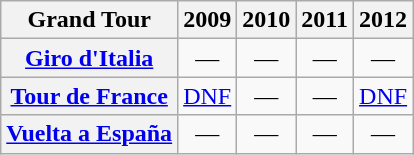<table class="wikitable plainrowheaders">
<tr>
<th>Grand Tour</th>
<th scope="col">2009</th>
<th scope="col">2010</th>
<th scope="col">2011</th>
<th scope="col">2012</th>
</tr>
<tr style="text-align:center;">
<th scope="row"> <a href='#'>Giro d'Italia</a></th>
<td>—</td>
<td>—</td>
<td>—</td>
<td>—</td>
</tr>
<tr style="text-align:center;">
<th scope="row"> <a href='#'>Tour de France</a></th>
<td><a href='#'>DNF</a></td>
<td>—</td>
<td>—</td>
<td><a href='#'>DNF</a></td>
</tr>
<tr style="text-align:center;">
<th scope="row"> <a href='#'>Vuelta a España</a></th>
<td>—</td>
<td>—</td>
<td>—</td>
<td>—</td>
</tr>
</table>
